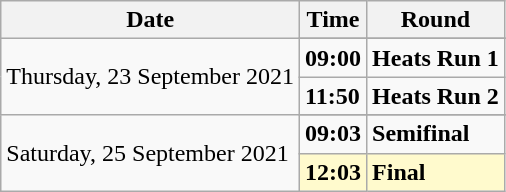<table class="wikitable">
<tr>
<th>Date</th>
<th>Time</th>
<th>Round</th>
</tr>
<tr>
<td rowspan=3>Thursday, 23 September 2021</td>
</tr>
<tr>
<td><strong>09:00</strong></td>
<td><strong>Heats Run 1</strong></td>
</tr>
<tr>
<td><strong>11:50</strong></td>
<td><strong>Heats Run 2</strong></td>
</tr>
<tr>
<td rowspan=3>Saturday, 25 September 2021</td>
</tr>
<tr>
<td><strong>09:03</strong></td>
<td><strong>Semifinal</strong></td>
</tr>
<tr style=background:lemonchiffon>
<td><strong>12:03</strong></td>
<td><strong>Final</strong></td>
</tr>
</table>
